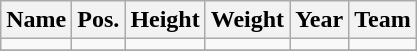<table class="wikitable sortable" border="1">
<tr>
<th>Name</th>
<th>Pos.</th>
<th>Height</th>
<th>Weight</th>
<th>Year</th>
<th>Team</th>
</tr>
<tr>
<td></td>
<td></td>
<td></td>
<td></td>
<td></td>
<td></td>
</tr>
<tr>
</tr>
</table>
